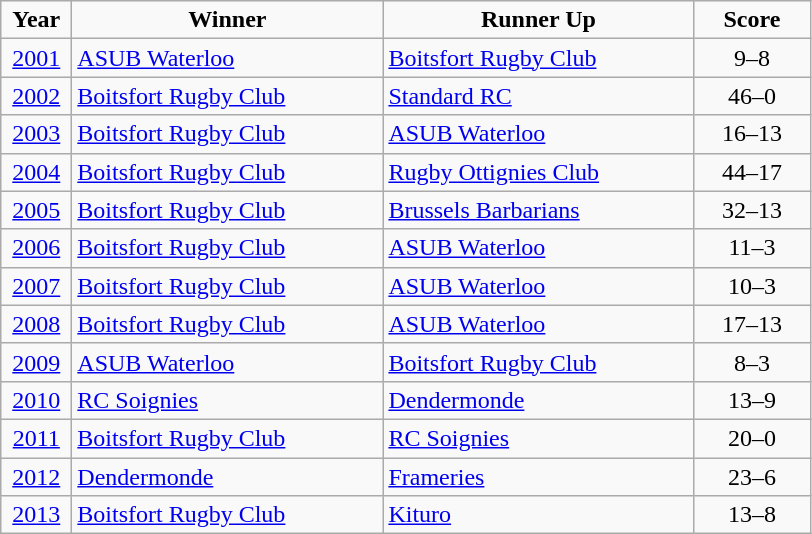<table class="wikitable gauche">
<tr>
<td width="40" align="center"><strong>Year</strong></td>
<td width="200" align="center"><strong>Winner</strong></td>
<td width="200" align="center"><strong>Runner Up</strong></td>
<td width="70" align="center"><strong>Score</strong></td>
</tr>
<tr ---->
<td align="center"><a href='#'>2001</a></td>
<td><a href='#'>ASUB Waterloo</a></td>
<td><a href='#'>Boitsfort Rugby Club</a></td>
<td align="center">9–8</td>
</tr>
<tr ---->
<td align="center"><a href='#'>2002</a></td>
<td><a href='#'>Boitsfort Rugby Club</a></td>
<td><a href='#'>Standard RC</a></td>
<td align="center">46–0</td>
</tr>
<tr ---->
<td align="center"><a href='#'>2003</a></td>
<td><a href='#'>Boitsfort Rugby Club</a></td>
<td><a href='#'>ASUB Waterloo</a></td>
<td align="center">16–13</td>
</tr>
<tr ---->
<td align="center"><a href='#'>2004</a></td>
<td><a href='#'>Boitsfort Rugby Club</a></td>
<td><a href='#'>Rugby Ottignies Club</a></td>
<td align="center">44–17</td>
</tr>
<tr ---->
<td align="center"><a href='#'>2005</a></td>
<td><a href='#'>Boitsfort Rugby Club</a></td>
<td><a href='#'>Brussels Barbarians</a></td>
<td align="center">32–13</td>
</tr>
<tr ---->
<td align="center"><a href='#'>2006</a></td>
<td><a href='#'>Boitsfort Rugby Club</a></td>
<td><a href='#'>ASUB Waterloo</a></td>
<td align="center">11–3</td>
</tr>
<tr ---->
<td align="center"><a href='#'>2007</a></td>
<td><a href='#'>Boitsfort Rugby Club</a></td>
<td><a href='#'>ASUB Waterloo</a></td>
<td align="center">10–3</td>
</tr>
<tr ---->
<td align="center"><a href='#'>2008</a></td>
<td><a href='#'>Boitsfort Rugby Club</a></td>
<td><a href='#'>ASUB Waterloo</a></td>
<td align="center">17–13</td>
</tr>
<tr ---->
<td align="center"><a href='#'>2009</a></td>
<td><a href='#'>ASUB Waterloo</a></td>
<td><a href='#'>Boitsfort Rugby Club</a></td>
<td align="center">8–3</td>
</tr>
<tr ---->
<td align="center"><a href='#'>2010</a></td>
<td><a href='#'>RC Soignies</a></td>
<td><a href='#'>Dendermonde</a></td>
<td align="center">13–9</td>
</tr>
<tr ---->
<td align="center"><a href='#'>2011</a></td>
<td><a href='#'>Boitsfort Rugby Club</a></td>
<td><a href='#'>RC Soignies</a></td>
<td align="center">20–0</td>
</tr>
<tr ---->
<td align="center"><a href='#'>2012</a></td>
<td><a href='#'>Dendermonde</a></td>
<td><a href='#'>Frameries</a></td>
<td align="center">23–6</td>
</tr>
<tr ---->
<td align="center"><a href='#'>2013</a></td>
<td><a href='#'>Boitsfort Rugby Club</a></td>
<td><a href='#'>Kituro</a></td>
<td align="center">13–8</td>
</tr>
</table>
